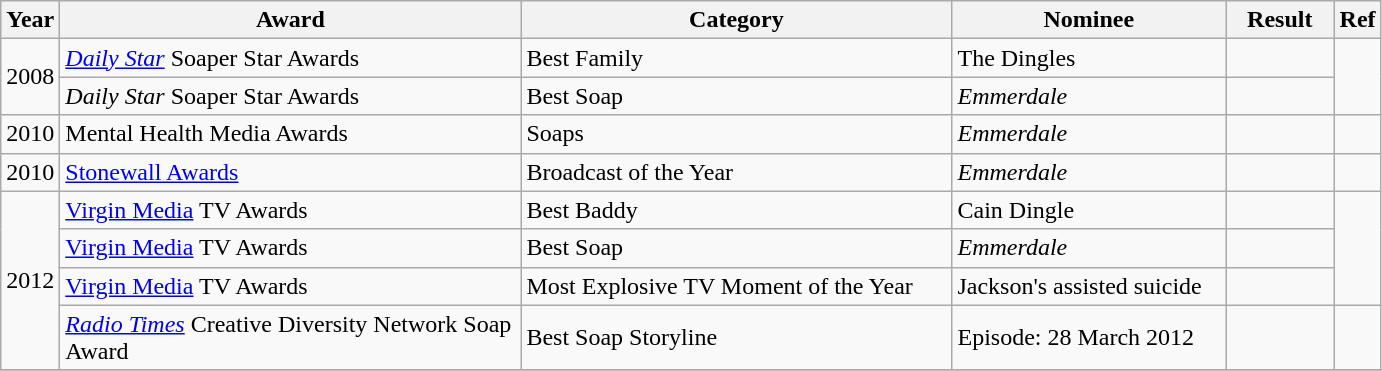<table class="wikitable">
<tr>
<th>Year</th>
<th width="300">Award</th>
<th width="280">Category</th>
<th width="175">Nominee</th>
<th width="65">Result</th>
<th>Ref</th>
</tr>
<tr>
<td rowspan="2">2008</td>
<td><em><a href='#'>Daily Star</a></em> Soaper Star Awards</td>
<td>Best Family</td>
<td>The Dingles</td>
<td></td>
<td align="center" rowspan="2"></td>
</tr>
<tr>
<td><em>Daily Star</em> Soaper Star Awards</td>
<td>Best Soap</td>
<td><em>Emmerdale</em></td>
<td></td>
</tr>
<tr>
<td>2010</td>
<td>Mental Health Media Awards</td>
<td>Soaps</td>
<td><em>Emmerdale</em></td>
<td></td>
<td align="center"></td>
</tr>
<tr>
<td>2010</td>
<td><a href='#'>Stonewall Awards</a></td>
<td>Broadcast of the Year</td>
<td><em>Emmerdale</em></td>
<td></td>
<td align="center"></td>
</tr>
<tr>
<td rowspan="4">2012</td>
<td><a href='#'>Virgin Media</a> TV Awards</td>
<td>Best Baddy</td>
<td>Cain Dingle</td>
<td></td>
<td align="center" rowspan="3"><br><br></td>
</tr>
<tr>
<td><a href='#'>Virgin Media</a> TV Awards</td>
<td>Best Soap</td>
<td><em>Emmerdale</em></td>
<td></td>
</tr>
<tr>
<td><a href='#'>Virgin Media</a> TV Awards</td>
<td>Most Explosive TV Moment of the Year</td>
<td>Jackson's assisted suicide</td>
<td></td>
</tr>
<tr>
<td><em><a href='#'>Radio Times</a></em> Creative Diversity Network Soap Award</td>
<td>Best Soap Storyline</td>
<td>Episode: 28 March 2012</td>
<td></td>
<td align="center"></td>
</tr>
<tr>
</tr>
</table>
